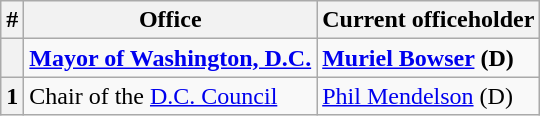<table class=wikitable>
<tr>
<th>#</th>
<th>Office</th>
<th>Current officeholder</th>
</tr>
<tr>
<th></th>
<td><strong><a href='#'>Mayor of Washington, D.C.</a></strong></td>
<td><strong><a href='#'>Muriel Bowser</a> (D)</strong></td>
</tr>
<tr>
<th>1</th>
<td>Chair of the <a href='#'>D.C. Council</a></td>
<td><a href='#'>Phil Mendelson</a> (D)</td>
</tr>
</table>
